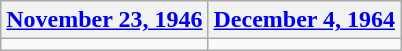<table class=wikitable>
<tr>
<th><a href='#'>November 23, 1946</a></th>
<th><a href='#'>December 4, 1964</a></th>
</tr>
<tr>
<td></td>
<td></td>
</tr>
</table>
